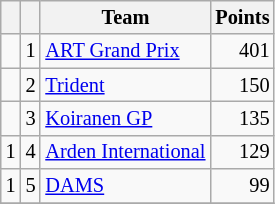<table class="wikitable" style="font-size: 85%;">
<tr>
<th></th>
<th></th>
<th>Team</th>
<th>Points</th>
</tr>
<tr>
<td align="left"></td>
<td align="center">1</td>
<td> <a href='#'>ART Grand Prix</a></td>
<td align="right">401</td>
</tr>
<tr>
<td align="left"></td>
<td align="center">2</td>
<td> <a href='#'>Trident</a></td>
<td align="right">150</td>
</tr>
<tr>
<td align="left"></td>
<td align="center">3</td>
<td> <a href='#'>Koiranen GP</a></td>
<td align="right">135</td>
</tr>
<tr>
<td align="left"> 1</td>
<td align="center">4</td>
<td> <a href='#'>Arden International</a></td>
<td align="right">129</td>
</tr>
<tr>
<td align="left"> 1</td>
<td align="center">5</td>
<td> <a href='#'>DAMS</a></td>
<td align="right">99</td>
</tr>
<tr>
</tr>
</table>
